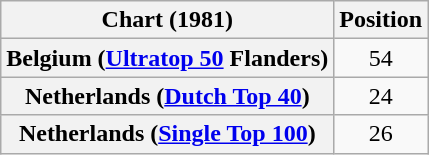<table class="wikitable sortable plainrowheaders" style="text-align:center">
<tr>
<th>Chart (1981)</th>
<th>Position</th>
</tr>
<tr>
<th scope="row">Belgium (<a href='#'>Ultratop 50</a> Flanders)</th>
<td>54</td>
</tr>
<tr>
<th scope="row">Netherlands (<a href='#'>Dutch Top 40</a>)</th>
<td>24</td>
</tr>
<tr>
<th scope="row">Netherlands (<a href='#'>Single Top 100</a>)</th>
<td>26</td>
</tr>
</table>
